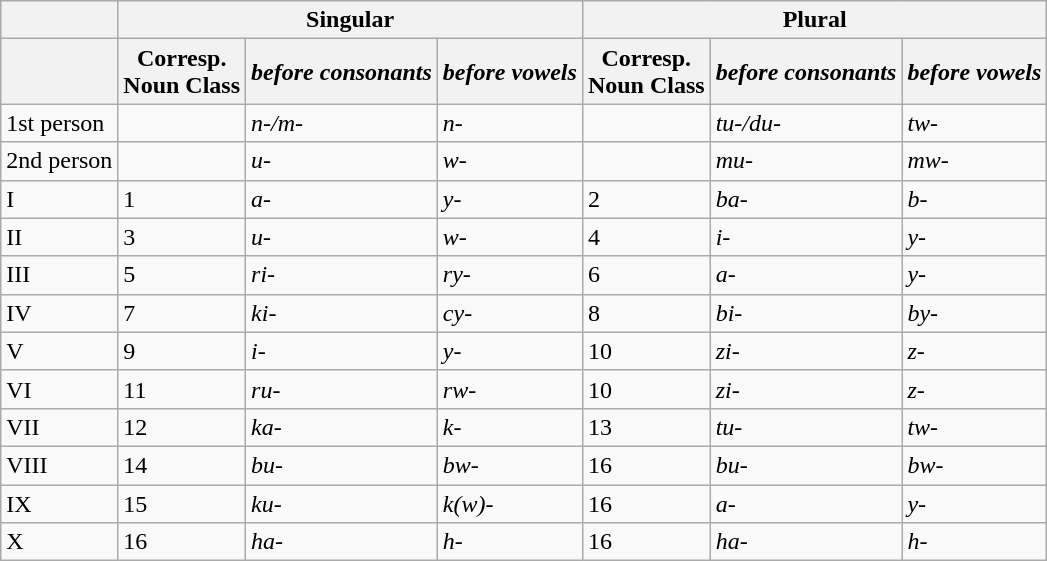<table class="wikitable">
<tr>
<th></th>
<th colspan=3>Singular</th>
<th colspan=3>Plural</th>
</tr>
<tr>
<th></th>
<th>Corresp.<br>Noun Class</th>
<th><em>before consonants</em></th>
<th><em>before vowels</em></th>
<th>Corresp.<br>Noun Class</th>
<th><em>before consonants</em></th>
<th><em>before vowels</em></th>
</tr>
<tr>
<td>1st person</td>
<td></td>
<td><em>n-/m-</em></td>
<td><em>n-</em></td>
<td></td>
<td><em>tu-/du-</em></td>
<td><em>tw-</em></td>
</tr>
<tr>
<td>2nd person</td>
<td></td>
<td><em>u-</em></td>
<td><em>w-</em></td>
<td></td>
<td><em>mu-</em></td>
<td><em>mw-</em></td>
</tr>
<tr>
<td>I</td>
<td>1</td>
<td><em>a-</em></td>
<td><em>y-</em></td>
<td>2</td>
<td><em>ba-</em></td>
<td><em>b-</em></td>
</tr>
<tr>
<td>II</td>
<td>3</td>
<td><em>u-</em></td>
<td><em>w-</em></td>
<td>4</td>
<td><em>i-</em></td>
<td><em>y-</em></td>
</tr>
<tr>
<td>III</td>
<td>5</td>
<td><em>ri-</em></td>
<td><em>ry-</em></td>
<td>6</td>
<td><em>a-</em></td>
<td><em>y-</em></td>
</tr>
<tr>
<td>IV</td>
<td>7</td>
<td><em>ki-</em></td>
<td><em>cy-</em></td>
<td>8</td>
<td><em>bi-</em></td>
<td><em>by-</em></td>
</tr>
<tr>
<td>V</td>
<td>9</td>
<td><em>i-</em></td>
<td><em>y-</em></td>
<td>10</td>
<td><em>zi-</em></td>
<td><em>z-</em></td>
</tr>
<tr>
<td>VI</td>
<td>11</td>
<td><em>ru-</em></td>
<td><em>rw-</em></td>
<td>10</td>
<td><em>zi-</em></td>
<td><em>z-</em></td>
</tr>
<tr>
<td>VII</td>
<td>12</td>
<td><em>ka-</em></td>
<td><em>k-</em></td>
<td>13</td>
<td><em>tu-</em></td>
<td><em>tw-</em></td>
</tr>
<tr>
<td>VIII</td>
<td>14</td>
<td><em>bu-</em></td>
<td><em>bw-</em></td>
<td>16</td>
<td><em>bu-</em></td>
<td><em>bw-</em></td>
</tr>
<tr>
<td>IX</td>
<td>15</td>
<td><em>ku-</em></td>
<td><em>k(w)-</em></td>
<td>16</td>
<td><em>a-</em></td>
<td><em>y-</em></td>
</tr>
<tr>
<td>X</td>
<td>16</td>
<td><em>ha-</em></td>
<td><em>h-</em></td>
<td>16</td>
<td><em>ha-</em></td>
<td><em>h-</em></td>
</tr>
</table>
